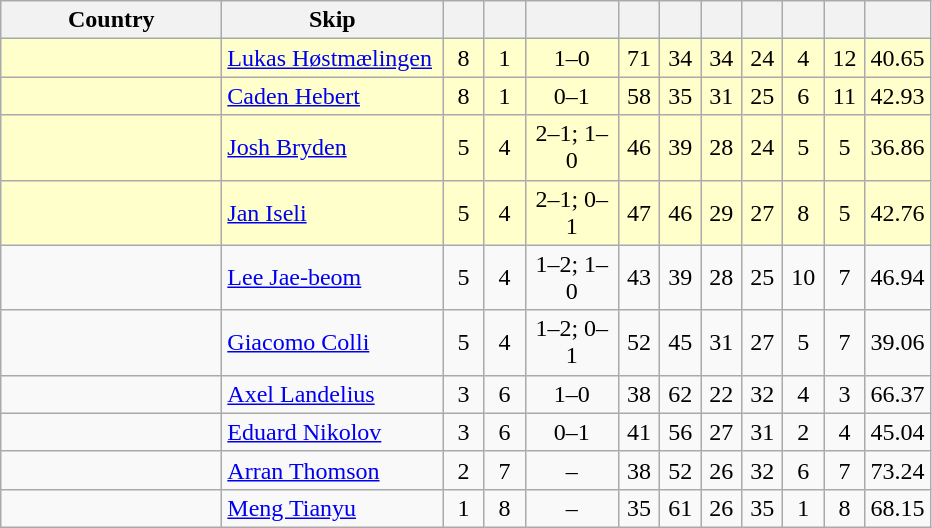<table class=wikitable style="text-align:center;">
<tr>
<th width=140>Country</th>
<th width=140>Skip</th>
<th width=20></th>
<th width=20></th>
<th width=55></th>
<th width=20></th>
<th width=20></th>
<th width=20></th>
<th width=20></th>
<th width=20></th>
<th width=20></th>
<th width=20></th>
</tr>
<tr bgcolor=#ffffcc>
<td style="text-align:left;"></td>
<td style="text-align:left;"><a href='#'>Lukas Høstmælingen</a></td>
<td>8</td>
<td>1</td>
<td>1–0</td>
<td>71</td>
<td>34</td>
<td>34</td>
<td>24</td>
<td>4</td>
<td>12</td>
<td>40.65</td>
</tr>
<tr bgcolor=#ffffcc>
<td style="text-align:left;"></td>
<td style="text-align:left;"><a href='#'>Caden Hebert</a></td>
<td>8</td>
<td>1</td>
<td>0–1</td>
<td>58</td>
<td>35</td>
<td>31</td>
<td>25</td>
<td>6</td>
<td>11</td>
<td>42.93</td>
</tr>
<tr bgcolor=#ffffcc>
<td style="text-align:left;"></td>
<td style="text-align:left;"><a href='#'>Josh Bryden</a></td>
<td>5</td>
<td>4</td>
<td>2–1; 1–0</td>
<td>46</td>
<td>39</td>
<td>28</td>
<td>24</td>
<td>5</td>
<td>5</td>
<td>36.86</td>
</tr>
<tr bgcolor=#ffffcc>
<td style="text-align:left;"></td>
<td style="text-align:left;"><a href='#'>Jan Iseli</a></td>
<td>5</td>
<td>4</td>
<td>2–1; 0–1</td>
<td>47</td>
<td>46</td>
<td>29</td>
<td>27</td>
<td>8</td>
<td>5</td>
<td>42.76</td>
</tr>
<tr>
<td style="text-align:left;"></td>
<td style="text-align:left;"><a href='#'>Lee Jae-beom</a></td>
<td>5</td>
<td>4</td>
<td>1–2; 1–0</td>
<td>43</td>
<td>39</td>
<td>28</td>
<td>25</td>
<td>10</td>
<td>7</td>
<td>46.94</td>
</tr>
<tr>
<td style="text-align:left;"></td>
<td style="text-align:left;"><a href='#'>Giacomo Colli</a></td>
<td>5</td>
<td>4</td>
<td>1–2; 0–1</td>
<td>52</td>
<td>45</td>
<td>31</td>
<td>27</td>
<td>5</td>
<td>7</td>
<td>39.06</td>
</tr>
<tr>
<td style="text-align:left;"></td>
<td style="text-align:left;"><a href='#'>Axel Landelius</a></td>
<td>3</td>
<td>6</td>
<td>1–0</td>
<td>38</td>
<td>62</td>
<td>22</td>
<td>32</td>
<td>4</td>
<td>3</td>
<td>66.37</td>
</tr>
<tr>
<td style="text-align:left;"></td>
<td style="text-align:left;"><a href='#'>Eduard Nikolov</a></td>
<td>3</td>
<td>6</td>
<td>0–1</td>
<td>41</td>
<td>56</td>
<td>27</td>
<td>31</td>
<td>2</td>
<td>4</td>
<td>45.04</td>
</tr>
<tr>
<td style="text-align:left;"></td>
<td style="text-align:left;"><a href='#'>Arran Thomson</a></td>
<td>2</td>
<td>7</td>
<td>–</td>
<td>38</td>
<td>52</td>
<td>26</td>
<td>32</td>
<td>6</td>
<td>7</td>
<td>73.24</td>
</tr>
<tr>
<td style="text-align:left;"></td>
<td style="text-align:left;"><a href='#'>Meng Tianyu</a></td>
<td>1</td>
<td>8</td>
<td>–</td>
<td>35</td>
<td>61</td>
<td>26</td>
<td>35</td>
<td>1</td>
<td>8</td>
<td>68.15</td>
</tr>
</table>
